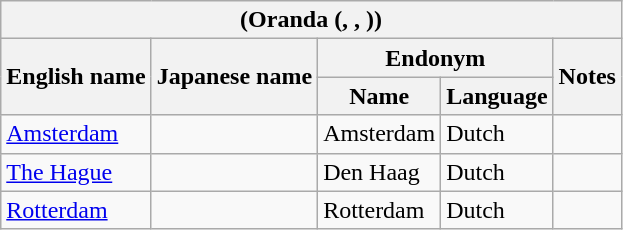<table class="wikitable sortable">
<tr>
<th colspan="5"> (Oranda (, , ))</th>
</tr>
<tr>
<th rowspan="2">English name</th>
<th rowspan="2">Japanese name</th>
<th colspan="2">Endonym</th>
<th rowspan="2">Notes</th>
</tr>
<tr>
<th>Name</th>
<th>Language</th>
</tr>
<tr>
<td><a href='#'>Amsterdam</a></td>
<td></td>
<td>Amsterdam</td>
<td>Dutch</td>
<td></td>
</tr>
<tr>
<td><a href='#'>The Hague</a></td>
<td><br></td>
<td>Den Haag</td>
<td>Dutch</td>
<td></td>
</tr>
<tr>
<td><a href='#'>Rotterdam</a></td>
<td></td>
<td>Rotterdam</td>
<td>Dutch</td>
<td></td>
</tr>
</table>
